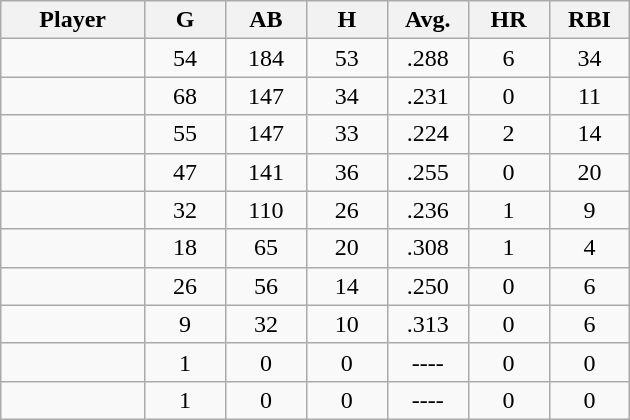<table class="wikitable sortable">
<tr>
<th bgcolor="#DDDDFF" width="16%">Player</th>
<th bgcolor="#DDDDFF" width="9%">G</th>
<th bgcolor="#DDDDFF" width="9%">AB</th>
<th bgcolor="#DDDDFF" width="9%">H</th>
<th bgcolor="#DDDDFF" width="9%">Avg.</th>
<th bgcolor="#DDDDFF" width="9%">HR</th>
<th bgcolor="#DDDDFF" width="9%">RBI</th>
</tr>
<tr align="center">
<td></td>
<td>54</td>
<td>184</td>
<td>53</td>
<td>.288</td>
<td>6</td>
<td>34</td>
</tr>
<tr align="center">
<td></td>
<td>68</td>
<td>147</td>
<td>34</td>
<td>.231</td>
<td>0</td>
<td>11</td>
</tr>
<tr align="center">
<td></td>
<td>55</td>
<td>147</td>
<td>33</td>
<td>.224</td>
<td>2</td>
<td>14</td>
</tr>
<tr align="center">
<td></td>
<td>47</td>
<td>141</td>
<td>36</td>
<td>.255</td>
<td>0</td>
<td>20</td>
</tr>
<tr align="center">
<td></td>
<td>32</td>
<td>110</td>
<td>26</td>
<td>.236</td>
<td>1</td>
<td>9</td>
</tr>
<tr align="center">
<td></td>
<td>18</td>
<td>65</td>
<td>20</td>
<td>.308</td>
<td>1</td>
<td>4</td>
</tr>
<tr align="center">
<td></td>
<td>26</td>
<td>56</td>
<td>14</td>
<td>.250</td>
<td>0</td>
<td>6</td>
</tr>
<tr align="center">
<td></td>
<td>9</td>
<td>32</td>
<td>10</td>
<td>.313</td>
<td>0</td>
<td>6</td>
</tr>
<tr align="center">
<td></td>
<td>1</td>
<td>0</td>
<td>0</td>
<td>----</td>
<td>0</td>
<td>0</td>
</tr>
<tr align="center">
<td></td>
<td>1</td>
<td>0</td>
<td>0</td>
<td>----</td>
<td>0</td>
<td>0</td>
</tr>
</table>
